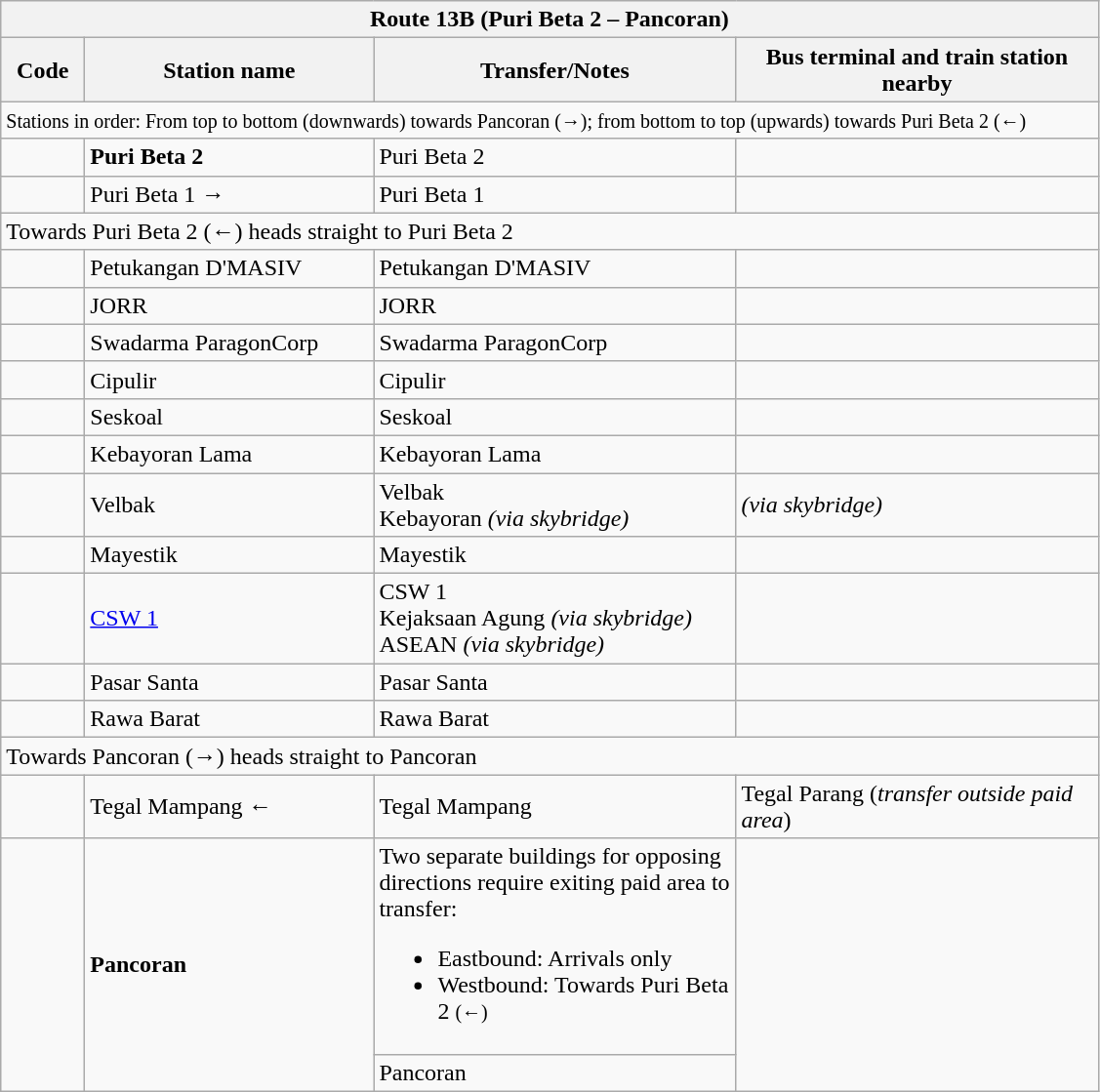<table class="wikitable" style="font-size:100%">
<tr>
<th colspan="4" align="left"> Route 13B (Puri Beta 2 – Pancoran)</th>
</tr>
<tr>
<th width="50">Code</th>
<th width="190">Station name</th>
<th width="240">Transfer/Notes</th>
<th width="240">Bus terminal and train station nearby</th>
</tr>
<tr>
<td colspan="4"><small>Stations in order: From top to bottom (downwards) towards Pancoran (→); from bottom to top (upwards) towards Puri Beta 2 (←)</small></td>
</tr>
<tr>
<td align="center"><strong></strong></td>
<td><strong>Puri Beta 2</strong></td>
<td>   Puri Beta 2</td>
<td></td>
</tr>
<tr>
<td align="center"><strong></strong></td>
<td>Puri Beta 1 →</td>
<td>   Puri Beta 1</td>
<td></td>
</tr>
<tr>
<td colspan="4">Towards Puri Beta 2 (←) heads straight to Puri Beta 2</td>
</tr>
<tr>
<td align="center"><strong></strong></td>
<td>Petukangan D'MASIV</td>
<td>   Petukangan  D'MASIV</td>
<td></td>
</tr>
<tr>
<td align="center"><strong></strong></td>
<td>JORR</td>
<td>  JORR</td>
<td></td>
</tr>
<tr>
<td align="center"><strong></strong></td>
<td>Swadarma ParagonCorp</td>
<td>  Swadarma ParagonCorp</td>
<td></td>
</tr>
<tr>
<td align="center"><strong></strong></td>
<td>Cipulir</td>
<td>  Cipulir</td>
<td></td>
</tr>
<tr>
<td align="center"><strong></strong></td>
<td>Seskoal</td>
<td>  Seskoal</td>
<td></td>
</tr>
<tr>
<td align="center"><strong></strong></td>
<td>Kebayoran Lama</td>
<td>  Kebayoran Lama</td>
<td></td>
</tr>
<tr>
<td align="center"><strong></strong></td>
<td>Velbak</td>
<td>   Velbak<br> Kebayoran <em>(via skybridge)</em></td>
<td>  <em>(via skybridge)</em></td>
</tr>
<tr>
<td align="center"><strong></strong></td>
<td>Mayestik</td>
<td>  Mayestik</td>
<td></td>
</tr>
<tr>
<td align="center"><strong></strong></td>
<td><a href='#'>CSW 1</a></td>
<td>   CSW 1<br> Kejaksaan Agung <em>(via skybridge)</em><br>  ASEAN <em>(via skybridge)</em></td>
<td> </td>
</tr>
<tr>
<td align="center"><strong></strong></td>
<td>Pasar Santa</td>
<td>    Pasar Santa</td>
<td></td>
</tr>
<tr>
<td align="center"><strong></strong></td>
<td>Rawa Barat</td>
<td>   Rawa Barat</td>
<td></td>
</tr>
<tr>
<td colspan="4">Towards Pancoran (→) heads straight to Pancoran</td>
</tr>
<tr>
<td align="center"><strong></strong></td>
<td>Tegal Mampang ←</td>
<td>    Tegal Mampang</td>
<td>   Tegal Parang (<em>transfer outside paid area</em>)</td>
</tr>
<tr>
<td rowspan="2" align="center"><strong></strong></td>
<td rowspan="2"><strong>Pancoran</strong></td>
<td>Two separate buildings for opposing directions require exiting paid area to transfer:<br><ul><li>Eastbound: Arrivals only</li><li>Westbound: Towards Puri Beta 2 <small>(←)</small></li></ul></td>
<td rowspan="2">  </td>
</tr>
<tr>
<td>   Pancoran</td>
</tr>
</table>
